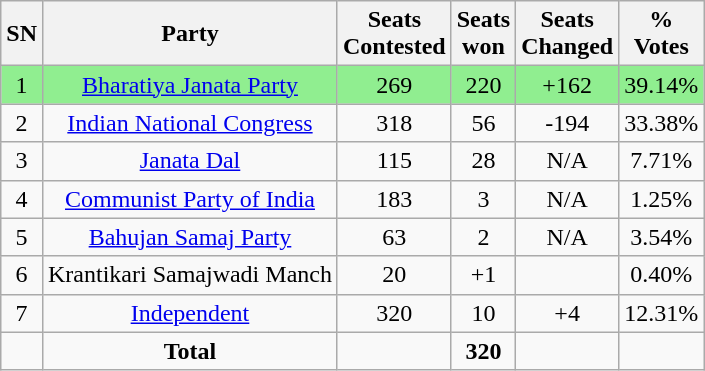<table class="wikitable sortable" style="text-align:center;">
<tr ">
<th>SN</th>
<th>Party</th>
<th>Seats<br>Contested</th>
<th>Seats<br>won</th>
<th>Seats<br> Changed</th>
<th>%<br>Votes</th>
</tr>
<tr style="background:#90EE90;">
<td>1</td>
<td><a href='#'>Bharatiya Janata Party</a></td>
<td>269</td>
<td>220</td>
<td>+162</td>
<td>39.14%</td>
</tr>
<tr>
<td>2</td>
<td><a href='#'>Indian National Congress</a></td>
<td>318</td>
<td>56</td>
<td>-194</td>
<td>33.38%</td>
</tr>
<tr>
<td>3</td>
<td><a href='#'>Janata Dal</a></td>
<td>115</td>
<td>28</td>
<td>N/A</td>
<td>7.71%</td>
</tr>
<tr>
<td>4</td>
<td><a href='#'>Communist Party of India</a></td>
<td>183</td>
<td>3</td>
<td>N/A</td>
<td>1.25%</td>
</tr>
<tr>
<td>5</td>
<td><a href='#'>Bahujan Samaj Party</a></td>
<td>63</td>
<td>2</td>
<td>N/A</td>
<td>3.54%</td>
</tr>
<tr>
<td>6</td>
<td>Krantikari Samajwadi Manch</td>
<td>20</td>
<td>+1</td>
<td></td>
<td>0.40%</td>
</tr>
<tr>
<td>7</td>
<td><a href='#'>Independent</a></td>
<td>320</td>
<td>10</td>
<td>+4</td>
<td>12.31%</td>
</tr>
<tr>
<td></td>
<td><strong>Total</strong></td>
<td></td>
<td><strong>320</strong></td>
<td></td>
<td></td>
</tr>
</table>
